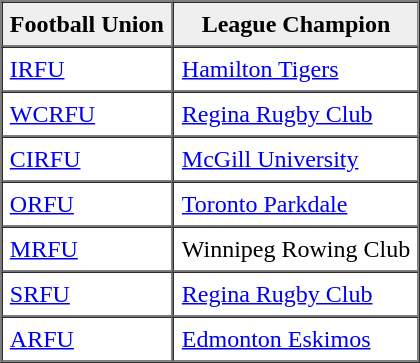<table border="1" cellpadding="5" cellspacing="0" align="center">
<tr>
<th scope="col" style="background:#efefef;">Football Union</th>
<th scope="col" style="background:#efefef;">League Champion</th>
</tr>
<tr>
<td><a href='#'>IRFU</a></td>
<td><a href='#'>Hamilton Tigers</a></td>
</tr>
<tr>
<td><a href='#'>WCRFU</a></td>
<td><a href='#'>Regina Rugby Club</a></td>
</tr>
<tr>
<td><a href='#'>CIRFU</a></td>
<td><a href='#'>McGill University</a></td>
</tr>
<tr>
<td><a href='#'>ORFU</a></td>
<td><a href='#'>Toronto Parkdale</a></td>
</tr>
<tr>
<td><a href='#'>MRFU</a></td>
<td>Winnipeg Rowing Club</td>
</tr>
<tr>
<td><a href='#'>SRFU</a></td>
<td><a href='#'>Regina Rugby Club</a></td>
</tr>
<tr>
<td><a href='#'>ARFU</a></td>
<td><a href='#'>Edmonton Eskimos</a></td>
</tr>
<tr>
</tr>
</table>
